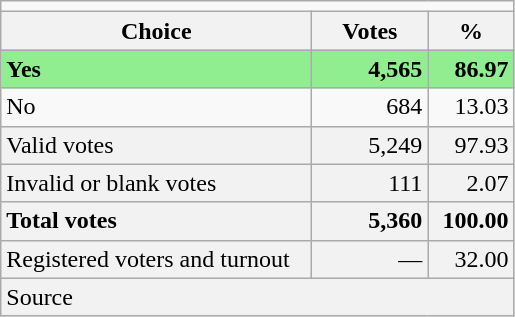<table class="wikitable" style="text-align:right;">
<tr>
<td colspan="6" align="center"></td>
</tr>
<tr>
<th style="width:200px;">Choice</th>
<th style="width:70px;">Votes</th>
<th style="width:50px;">%</th>
</tr>
<tr style="background:lightgreen;">
<td align="left"> <strong>Yes</strong></td>
<td><strong>4,565</strong></td>
<td><strong>86.97</strong></td>
</tr>
<tr>
<td align="left">No</td>
<td>684</td>
<td>13.03</td>
</tr>
<tr style="background-color:#F2F2F2">
<td align="left">Valid votes</td>
<td>5,249</td>
<td>97.93</td>
</tr>
<tr style="background-color:#F2F2F2">
<td align="left">Invalid or blank votes</td>
<td>111</td>
<td>2.07</td>
</tr>
<tr style="background-color:#F2F2F2">
<td align="left"><strong>Total votes</strong></td>
<td><strong>5,360</strong></td>
<td><strong>100.00</strong></td>
</tr>
<tr style="background-color:#F2F2F2">
<td align="left">Registered voters and turnout</td>
<td>—</td>
<td>32.00</td>
</tr>
<tr style="background-color:#F2F2F2">
<td colspan="3" align="left">Source</td>
</tr>
</table>
